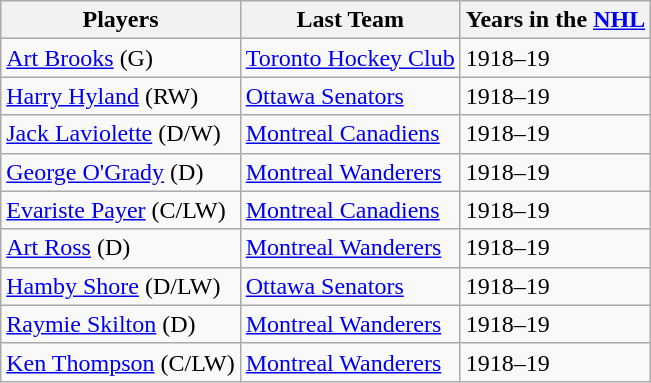<table class="wikitable">
<tr>
<th>Players</th>
<th>Last Team</th>
<th>Years in the <a href='#'>NHL</a></th>
</tr>
<tr>
<td><a href='#'>Art Brooks</a> (G)</td>
<td><a href='#'>Toronto Hockey Club</a></td>
<td>1918–19</td>
</tr>
<tr>
<td><a href='#'>Harry Hyland</a> (RW)</td>
<td><a href='#'>Ottawa Senators</a></td>
<td>1918–19</td>
</tr>
<tr>
<td><a href='#'>Jack Laviolette</a> (D/W)</td>
<td><a href='#'>Montreal Canadiens</a></td>
<td>1918–19</td>
</tr>
<tr>
<td><a href='#'>George O'Grady</a> (D)</td>
<td><a href='#'>Montreal Wanderers</a></td>
<td>1918–19</td>
</tr>
<tr>
<td><a href='#'>Evariste Payer</a> (C/LW)</td>
<td><a href='#'>Montreal Canadiens</a></td>
<td>1918–19</td>
</tr>
<tr>
<td><a href='#'>Art Ross</a> (D)</td>
<td><a href='#'>Montreal Wanderers</a></td>
<td>1918–19</td>
</tr>
<tr>
<td><a href='#'>Hamby Shore</a> (D/LW)</td>
<td><a href='#'>Ottawa Senators</a></td>
<td>1918–19</td>
</tr>
<tr>
<td><a href='#'>Raymie Skilton</a> (D)</td>
<td><a href='#'>Montreal Wanderers</a></td>
<td>1918–19</td>
</tr>
<tr>
<td><a href='#'>Ken Thompson</a> (C/LW)</td>
<td><a href='#'>Montreal Wanderers</a></td>
<td>1918–19</td>
</tr>
</table>
